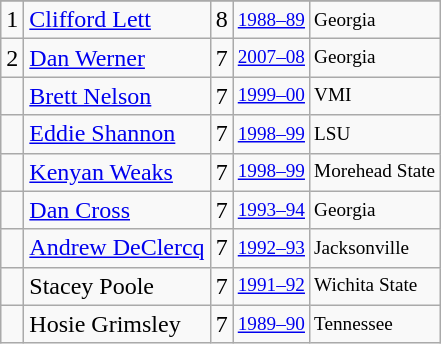<table class="wikitable">
<tr>
</tr>
<tr>
<td>1</td>
<td><a href='#'>Clifford Lett</a></td>
<td>8</td>
<td style="font-size:80%;"><a href='#'>1988–89</a></td>
<td style="font-size:80%;">Georgia</td>
</tr>
<tr>
<td>2</td>
<td><a href='#'>Dan Werner</a></td>
<td>7</td>
<td style="font-size:80%;"><a href='#'>2007–08</a></td>
<td style="font-size:80%;">Georgia</td>
</tr>
<tr>
<td></td>
<td><a href='#'>Brett Nelson</a></td>
<td>7</td>
<td style="font-size:80%;"><a href='#'>1999–00</a></td>
<td style="font-size:80%;">VMI</td>
</tr>
<tr>
<td></td>
<td><a href='#'>Eddie Shannon</a></td>
<td>7</td>
<td style="font-size:80%;"><a href='#'>1998–99</a></td>
<td style="font-size:80%;">LSU</td>
</tr>
<tr>
<td></td>
<td><a href='#'>Kenyan Weaks</a></td>
<td>7</td>
<td style="font-size:80%;"><a href='#'>1998–99</a></td>
<td style="font-size:80%;">Morehead State</td>
</tr>
<tr>
<td></td>
<td><a href='#'>Dan Cross</a></td>
<td>7</td>
<td style="font-size:80%;"><a href='#'>1993–94</a></td>
<td style="font-size:80%;">Georgia</td>
</tr>
<tr>
<td></td>
<td><a href='#'>Andrew DeClercq</a></td>
<td>7</td>
<td style="font-size:80%;"><a href='#'>1992–93</a></td>
<td style="font-size:80%;">Jacksonville</td>
</tr>
<tr>
<td></td>
<td>Stacey Poole</td>
<td>7</td>
<td style="font-size:80%;"><a href='#'>1991–92</a></td>
<td style="font-size:80%;">Wichita State</td>
</tr>
<tr>
<td></td>
<td>Hosie Grimsley</td>
<td>7</td>
<td style="font-size:80%;"><a href='#'>1989–90</a></td>
<td style="font-size:80%;">Tennessee</td>
</tr>
</table>
